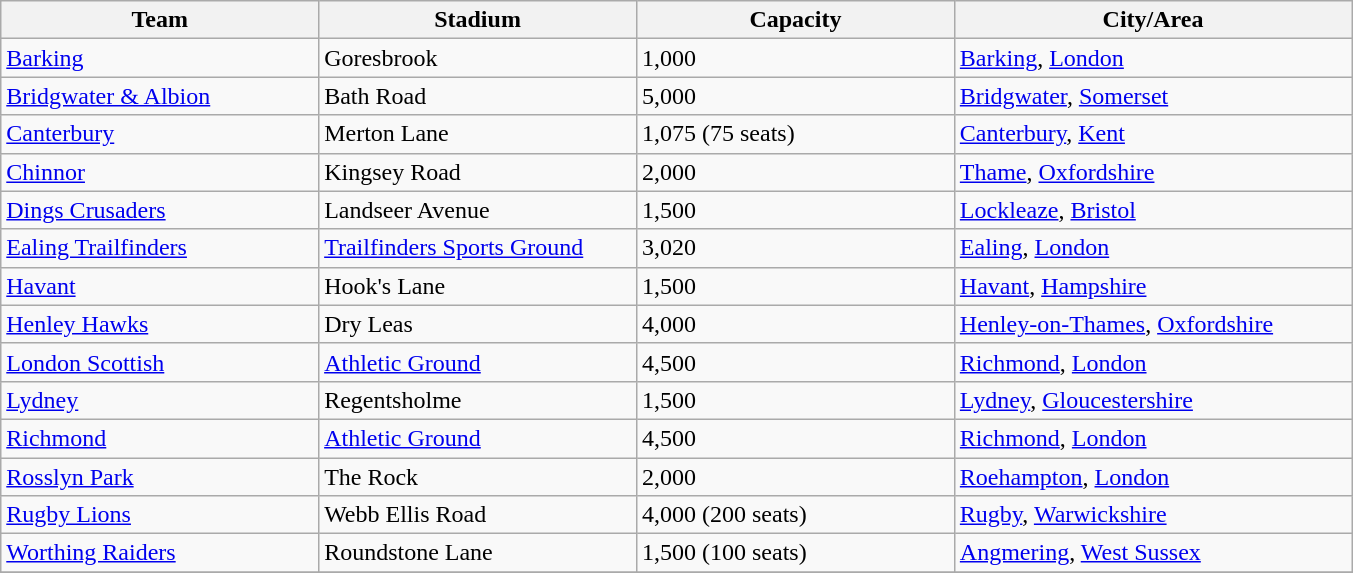<table class="wikitable sortable">
<tr>
<th width=20%>Team</th>
<th width=20%>Stadium</th>
<th width=20%>Capacity</th>
<th width=25%>City/Area</th>
</tr>
<tr>
<td><a href='#'>Barking</a></td>
<td>Goresbrook</td>
<td>1,000</td>
<td><a href='#'>Barking</a>, <a href='#'>London</a></td>
</tr>
<tr>
<td><a href='#'>Bridgwater & Albion</a></td>
<td>Bath Road</td>
<td>5,000</td>
<td><a href='#'>Bridgwater</a>, <a href='#'>Somerset</a></td>
</tr>
<tr>
<td><a href='#'>Canterbury</a></td>
<td>Merton Lane</td>
<td>1,075 (75 seats)</td>
<td><a href='#'>Canterbury</a>, <a href='#'>Kent</a></td>
</tr>
<tr>
<td><a href='#'>Chinnor</a></td>
<td>Kingsey Road</td>
<td>2,000</td>
<td><a href='#'>Thame</a>, <a href='#'>Oxfordshire</a></td>
</tr>
<tr>
<td><a href='#'>Dings Crusaders</a></td>
<td>Landseer Avenue</td>
<td>1,500</td>
<td><a href='#'>Lockleaze</a>, <a href='#'>Bristol</a></td>
</tr>
<tr>
<td><a href='#'>Ealing Trailfinders</a></td>
<td><a href='#'>Trailfinders Sports Ground</a></td>
<td>3,020</td>
<td><a href='#'>Ealing</a>, <a href='#'>London</a></td>
</tr>
<tr>
<td><a href='#'>Havant</a></td>
<td>Hook's Lane</td>
<td>1,500</td>
<td><a href='#'>Havant</a>, <a href='#'>Hampshire</a></td>
</tr>
<tr>
<td><a href='#'>Henley Hawks</a></td>
<td>Dry Leas</td>
<td>4,000</td>
<td><a href='#'>Henley-on-Thames</a>, <a href='#'>Oxfordshire</a></td>
</tr>
<tr>
<td><a href='#'>London Scottish</a></td>
<td><a href='#'>Athletic Ground</a></td>
<td>4,500</td>
<td><a href='#'>Richmond</a>, <a href='#'>London</a></td>
</tr>
<tr>
<td><a href='#'>Lydney</a></td>
<td>Regentsholme</td>
<td>1,500</td>
<td><a href='#'>Lydney</a>, <a href='#'>Gloucestershire</a></td>
</tr>
<tr>
<td><a href='#'>Richmond</a></td>
<td><a href='#'>Athletic Ground</a></td>
<td>4,500</td>
<td><a href='#'>Richmond</a>, <a href='#'>London</a></td>
</tr>
<tr>
<td><a href='#'>Rosslyn Park</a></td>
<td>The Rock</td>
<td>2,000</td>
<td><a href='#'>Roehampton</a>, <a href='#'>London</a></td>
</tr>
<tr>
<td><a href='#'>Rugby Lions</a></td>
<td>Webb Ellis Road</td>
<td>4,000 (200 seats)</td>
<td><a href='#'>Rugby</a>, <a href='#'>Warwickshire</a></td>
</tr>
<tr>
<td><a href='#'>Worthing Raiders</a></td>
<td>Roundstone Lane</td>
<td>1,500 (100 seats)</td>
<td><a href='#'>Angmering</a>, <a href='#'>West Sussex</a></td>
</tr>
<tr>
</tr>
</table>
